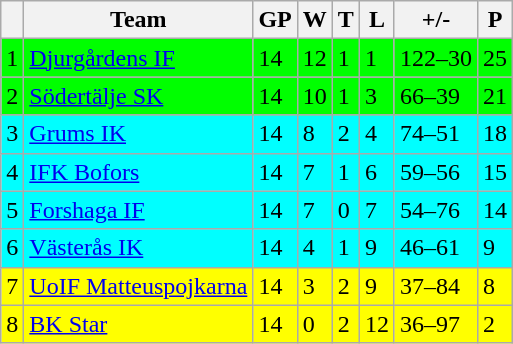<table class="wikitable">
<tr>
<th></th>
<th>Team</th>
<th>GP</th>
<th>W</th>
<th>T</th>
<th>L</th>
<th>+/-</th>
<th>P</th>
</tr>
<tr style="background:#00FF00">
<td>1</td>
<td><a href='#'>Djurgårdens IF</a></td>
<td>14</td>
<td>12</td>
<td>1</td>
<td>1</td>
<td>122–30</td>
<td>25</td>
</tr>
<tr style="background:#00FF00">
<td>2</td>
<td><a href='#'>Södertälje SK</a></td>
<td>14</td>
<td>10</td>
<td>1</td>
<td>3</td>
<td>66–39</td>
<td>21</td>
</tr>
<tr style="background:#00FFFF">
<td>3</td>
<td><a href='#'>Grums IK</a></td>
<td>14</td>
<td>8</td>
<td>2</td>
<td>4</td>
<td>74–51</td>
<td>18</td>
</tr>
<tr style="background:#00FFFF">
<td>4</td>
<td><a href='#'>IFK Bofors</a></td>
<td>14</td>
<td>7</td>
<td>1</td>
<td>6</td>
<td>59–56</td>
<td>15</td>
</tr>
<tr style="background:#00FFFF">
<td>5</td>
<td><a href='#'>Forshaga IF</a></td>
<td>14</td>
<td>7</td>
<td>0</td>
<td>7</td>
<td>54–76</td>
<td>14</td>
</tr>
<tr style="background:#00FFFF">
<td>6</td>
<td><a href='#'>Västerås IK</a></td>
<td>14</td>
<td>4</td>
<td>1</td>
<td>9</td>
<td>46–61</td>
<td>9</td>
</tr>
<tr style="background:#FFFF00">
<td>7</td>
<td><a href='#'>UoIF Matteuspojkarna</a></td>
<td>14</td>
<td>3</td>
<td>2</td>
<td>9</td>
<td>37–84</td>
<td>8</td>
</tr>
<tr style="background:#FFFF00">
<td>8</td>
<td><a href='#'>BK Star</a></td>
<td>14</td>
<td>0</td>
<td>2</td>
<td>12</td>
<td>36–97</td>
<td>2</td>
</tr>
</table>
